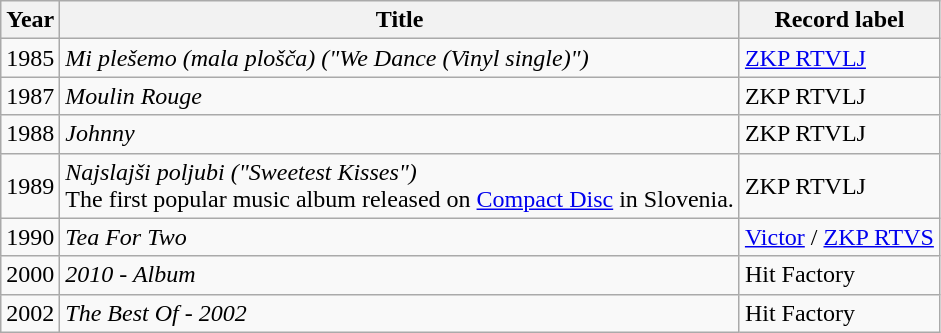<table class="wikitable">
<tr>
<th>Year</th>
<th>Title</th>
<th>Record label</th>
</tr>
<tr>
<td>1985</td>
<td><em>Mi plešemo (mala plošča) ("We Dance (Vinyl single)")</em></td>
<td><a href='#'>ZKP RTVLJ</a></td>
</tr>
<tr>
<td>1987</td>
<td><em>Moulin Rouge</em></td>
<td>ZKP RTVLJ</td>
</tr>
<tr>
<td>1988</td>
<td><em>Johnny</em></td>
<td>ZKP RTVLJ</td>
</tr>
<tr>
<td>1989</td>
<td><em>Najslajši poljubi ("Sweetest Kisses")</em> <br>The first popular music album released on <a href='#'>Compact Disc</a> in Slovenia.</td>
<td>ZKP RTVLJ</td>
</tr>
<tr>
<td>1990</td>
<td><em>Tea For Two</em></td>
<td><a href='#'>Victor</a> / <a href='#'>ZKP RTVS</a></td>
</tr>
<tr>
<td>2000</td>
<td><em>2010 - Album</em></td>
<td>Hit Factory</td>
</tr>
<tr>
<td>2002</td>
<td><em>The Best Of - 2002</em></td>
<td>Hit Factory</td>
</tr>
</table>
